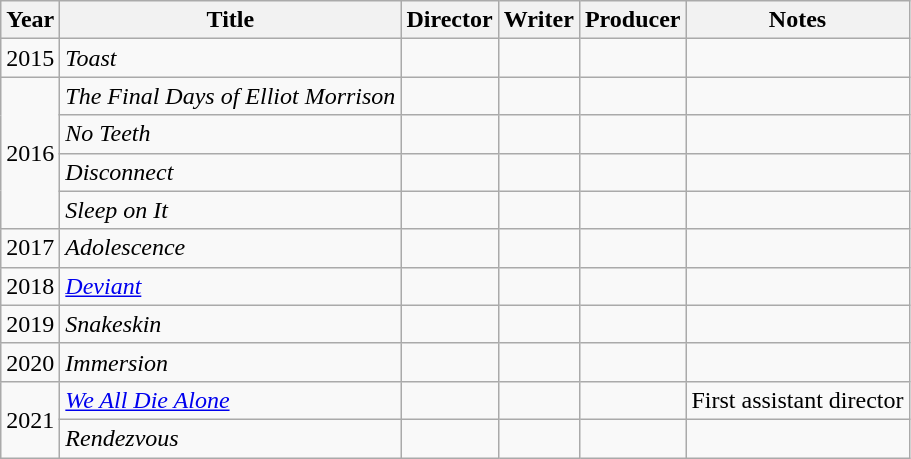<table class="wikitable">
<tr>
<th>Year</th>
<th>Title</th>
<th>Director</th>
<th>Writer</th>
<th>Producer</th>
<th>Notes</th>
</tr>
<tr>
<td>2015</td>
<td><em>Toast</em></td>
<td></td>
<td></td>
<td></td>
<td></td>
</tr>
<tr>
<td rowspan="4">2016</td>
<td><em>The Final Days of Elliot Morrison</em></td>
<td></td>
<td></td>
<td></td>
<td></td>
</tr>
<tr>
<td><em>No Teeth</em></td>
<td></td>
<td></td>
<td></td>
<td></td>
</tr>
<tr>
<td><em>Disconnect</em></td>
<td></td>
<td></td>
<td></td>
<td></td>
</tr>
<tr>
<td><em>Sleep on It</em></td>
<td></td>
<td></td>
<td></td>
<td></td>
</tr>
<tr>
<td>2017</td>
<td><em>Adolescence</em></td>
<td></td>
<td></td>
<td></td>
<td></td>
</tr>
<tr>
<td>2018</td>
<td><a href='#'><em>Deviant</em></a></td>
<td></td>
<td></td>
<td></td>
<td></td>
</tr>
<tr>
<td>2019</td>
<td><em>Snakeskin</em></td>
<td></td>
<td></td>
<td></td>
<td></td>
</tr>
<tr>
<td>2020</td>
<td><em>Immersion</em></td>
<td></td>
<td></td>
<td></td>
<td></td>
</tr>
<tr>
<td rowspan="2">2021</td>
<td><em><a href='#'>We All Die Alone</a></em></td>
<td></td>
<td></td>
<td></td>
<td>First assistant director</td>
</tr>
<tr>
<td><em>Rendezvous</em></td>
<td></td>
<td></td>
<td></td>
<td></td>
</tr>
</table>
